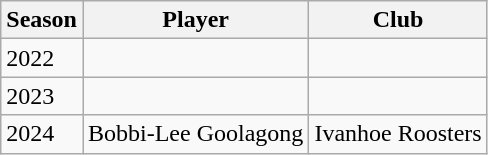<table class="wikitable">
<tr>
<th>Season</th>
<th>Player</th>
<th>Club</th>
</tr>
<tr>
<td>2022</td>
<td></td>
<td></td>
</tr>
<tr>
<td>2023</td>
<td></td>
<td></td>
</tr>
<tr>
<td>2024</td>
<td>Bobbi-Lee Goolagong</td>
<td> Ivanhoe Roosters</td>
</tr>
</table>
